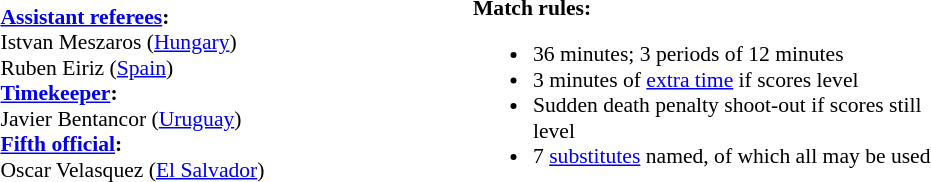<table style="width:50%; font-size:90%;">
<tr>
<td><br><strong><a href='#'>Assistant referees</a>:</strong>
<br>Istvan Meszaros (<a href='#'>Hungary</a>)
<br>Ruben Eiriz (<a href='#'>Spain</a>)
<br><strong><a href='#'>Timekeeper</a>:</strong>
<br>Javier Bentancor (<a href='#'>Uruguay</a>)
<br><strong><a href='#'>Fifth official</a>:</strong>
<br>Oscar Velasquez (<a href='#'>El Salvador</a>)</td>
<td width=50% valign=top><br><strong>Match rules:</strong><ul><li>36 minutes; 3 periods of 12 minutes</li><li>3 minutes of <a href='#'>extra time</a> if scores level</li><li>Sudden death penalty shoot-out if scores still level</li><li>7 <a href='#'>substitutes</a> named, of which all may be used</li></ul></td>
</tr>
</table>
